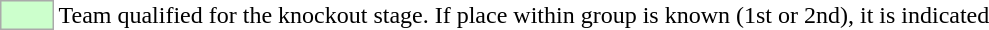<table>
<tr>
<td style="background-color:#ccffcc; border:1px solid #aaaaaa; width:2em;"></td>
<td>Team qualified for the knockout stage.  If place within group is known (1st or 2nd), it is indicated</td>
<td></td>
</tr>
</table>
